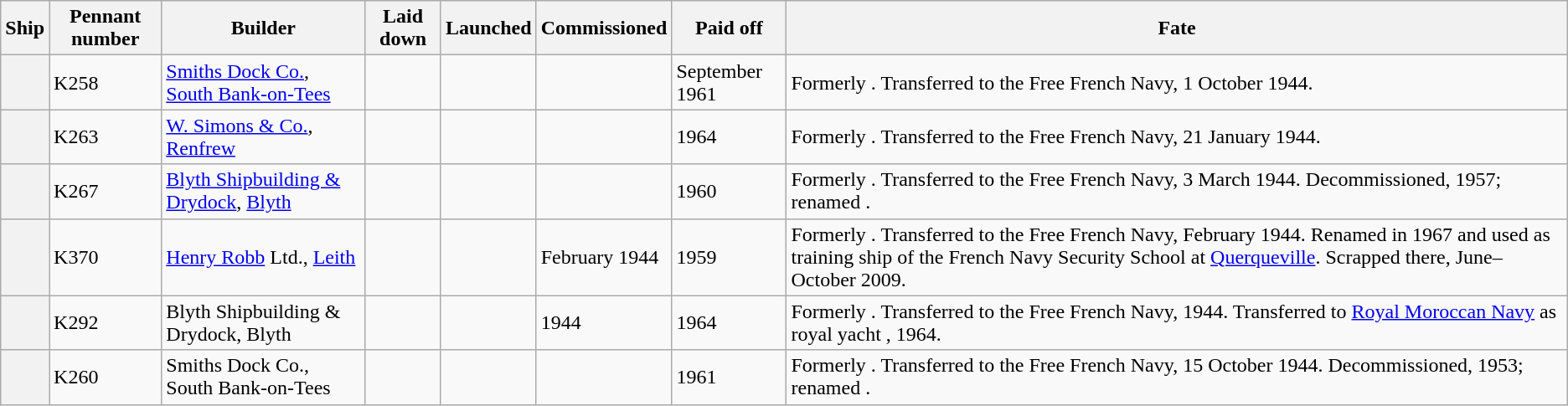<table class="wikitable sortable nowraplinks plainrowheaders">
<tr>
<th scope="col">Ship</th>
<th scope="col">Pennant number</th>
<th scope="col">Builder</th>
<th scope="col">Laid down</th>
<th scope="col">Launched</th>
<th scope="col">Commissioned</th>
<th scope="col">Paid off</th>
<th scope="col">Fate</th>
</tr>
<tr>
<th scope="row"></th>
<td>K258</td>
<td><a href='#'>Smiths Dock Co.</a>, <a href='#'>South Bank-on-Tees</a></td>
<td></td>
<td></td>
<td></td>
<td>September 1961</td>
<td>Formerly . Transferred to the Free French Navy, 1 October 1944.</td>
</tr>
<tr>
<th scope="row"></th>
<td>K263</td>
<td><a href='#'>W. Simons & Co.</a>, <a href='#'>Renfrew</a></td>
<td></td>
<td></td>
<td></td>
<td>1964</td>
<td>Formerly . Transferred to the Free French Navy, 21 January 1944.</td>
</tr>
<tr>
<th scope="row"></th>
<td>K267</td>
<td><a href='#'>Blyth Shipbuilding & Drydock</a>, <a href='#'>Blyth</a></td>
<td></td>
<td></td>
<td></td>
<td>1960</td>
<td>Formerly . Transferred to the Free French Navy, 3 March 1944. Decommissioned, 1957; renamed .</td>
</tr>
<tr>
<th scope="row"></th>
<td>K370</td>
<td><a href='#'>Henry Robb</a> Ltd., <a href='#'>Leith</a></td>
<td></td>
<td></td>
<td>February 1944</td>
<td>1959</td>
<td>Formerly . Transferred to the Free French Navy, February 1944. Renamed  in 1967 and used as training ship of the French Navy Security School at <a href='#'>Querqueville</a>. Scrapped there, June–October 2009.</td>
</tr>
<tr>
<th scope="row"></th>
<td>K292</td>
<td>Blyth Shipbuilding & Drydock, Blyth</td>
<td></td>
<td></td>
<td>1944</td>
<td>1964</td>
<td>Formerly . Transferred to the Free French Navy, 1944. Transferred to <a href='#'>Royal Moroccan Navy</a> as royal yacht , 1964.</td>
</tr>
<tr>
<th scope="row"></th>
<td>K260</td>
<td>Smiths Dock Co., South Bank-on-Tees</td>
<td></td>
<td></td>
<td></td>
<td>1961</td>
<td>Formerly . Transferred to the Free French Navy, 15 October 1944. Decommissioned, 1953; renamed .</td>
</tr>
</table>
